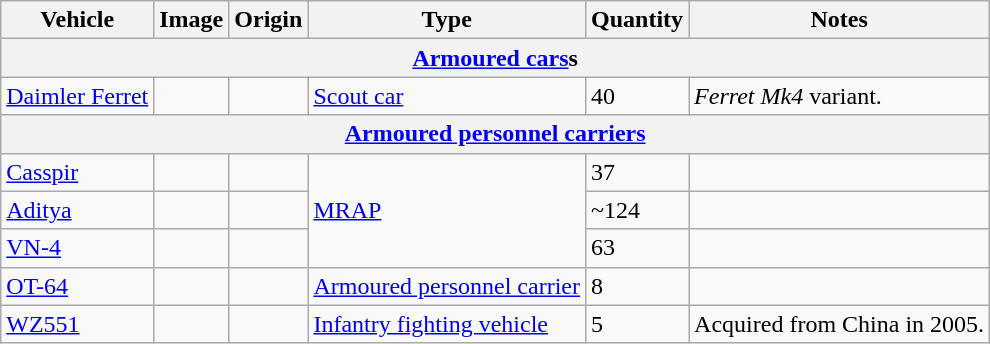<table class="wikitable">
<tr>
<th>Vehicle</th>
<th>Image</th>
<th>Origin</th>
<th>Type</th>
<th>Quantity</th>
<th>Notes</th>
</tr>
<tr>
<th colspan="6"><a href='#'>Armoured cars</a>s</th>
</tr>
<tr>
<td><a href='#'>Daimler Ferret</a></td>
<td></td>
<td></td>
<td><a href='#'>Scout car</a></td>
<td>40</td>
<td><em>Ferret Mk4</em> variant.</td>
</tr>
<tr>
<th colspan="6"><a href='#'>Armoured personnel carriers</a></th>
</tr>
<tr>
<td><a href='#'>Casspir</a></td>
<td></td>
<td></td>
<td rowspan="3"><a href='#'>MRAP</a></td>
<td>37</td>
<td></td>
</tr>
<tr>
<td><a href='#'>Aditya</a></td>
<td></td>
<td></td>
<td>~124</td>
<td></td>
</tr>
<tr>
<td><a href='#'>VN-4</a></td>
<td></td>
<td></td>
<td>63</td>
<td></td>
</tr>
<tr>
<td><a href='#'>OT-64</a></td>
<td></td>
<td></td>
<td><a href='#'>Armoured personnel carrier</a></td>
<td>8</td>
<td></td>
</tr>
<tr>
<td><a href='#'>WZ551</a></td>
<td></td>
<td></td>
<td><a href='#'>Infantry fighting vehicle</a></td>
<td>5</td>
<td>Acquired from China in 2005.</td>
</tr>
</table>
